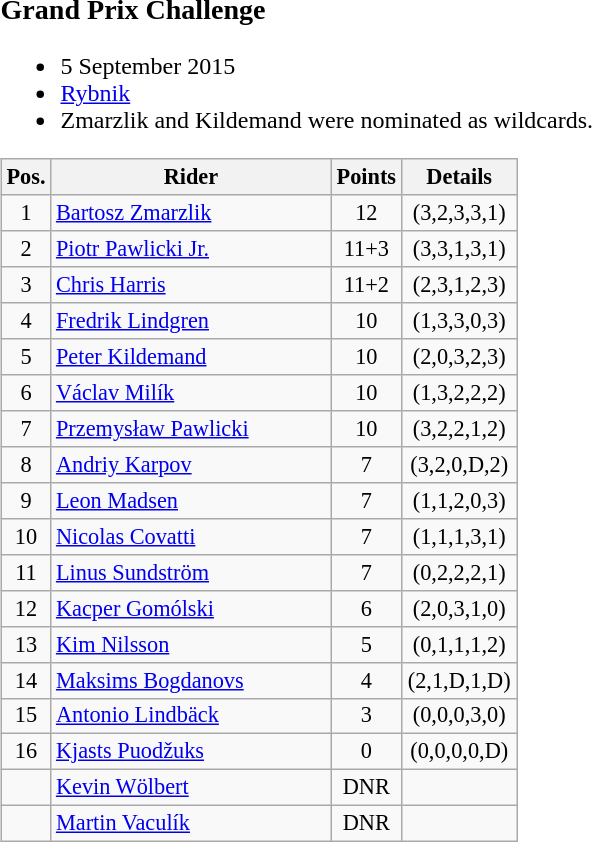<table width=100%>
<tr>
<td width=50% valign=top><br><h3>Grand Prix Challenge</h3><ul><li>5 September 2015</li><li> <a href='#'>Rybnik</a></li><li>Zmarzlik and Kildemand were nominated as wildcards.</li></ul><table class=wikitable style="font-size:93%; text-align:center;">
<tr>
<th width=25px>Pos.</th>
<th width=180px>Rider</th>
<th width=40px>Points</th>
<th width=70px>Details</th>
</tr>
<tr>
<td>1</td>
<td style="text-align:left;"> <a href='#'>Bartosz Zmarzlik</a></td>
<td>12</td>
<td>(3,2,3,3,1)</td>
</tr>
<tr>
<td>2</td>
<td style="text-align:left;"> <a href='#'>Piotr Pawlicki Jr.</a></td>
<td>11+3</td>
<td>(3,3,1,3,1)</td>
</tr>
<tr>
<td>3</td>
<td style="text-align:left;"> <a href='#'>Chris Harris</a></td>
<td>11+2</td>
<td>(2,3,1,2,3)</td>
</tr>
<tr>
<td>4</td>
<td style="text-align:left;"> <a href='#'>Fredrik Lindgren</a></td>
<td>10</td>
<td>(1,3,3,0,3)</td>
</tr>
<tr>
<td>5</td>
<td style="text-align:left;"> <a href='#'>Peter Kildemand</a></td>
<td>10</td>
<td>(2,0,3,2,3)</td>
</tr>
<tr>
<td>6</td>
<td style="text-align:left;"> <a href='#'>Václav Milík</a></td>
<td>10</td>
<td>(1,3,2,2,2)</td>
</tr>
<tr>
<td>7</td>
<td style="text-align:left;"> <a href='#'>Przemysław Pawlicki</a></td>
<td>10</td>
<td>(3,2,2,1,2)</td>
</tr>
<tr>
<td>8</td>
<td style="text-align:left;"> <a href='#'>Andriy Karpov</a></td>
<td>7</td>
<td>(3,2,0,D,2)</td>
</tr>
<tr>
<td>9</td>
<td style="text-align:left;"> <a href='#'>Leon Madsen</a></td>
<td>7</td>
<td>(1,1,2,0,3)</td>
</tr>
<tr>
<td>10</td>
<td style="text-align:left;"> <a href='#'>Nicolas Covatti</a></td>
<td>7</td>
<td>(1,1,1,3,1)</td>
</tr>
<tr>
<td>11</td>
<td style="text-align:left;"> <a href='#'>Linus Sundström</a></td>
<td>7</td>
<td>(0,2,2,2,1)</td>
</tr>
<tr>
<td>12</td>
<td style="text-align:left;"> <a href='#'>Kacper Gomólski</a></td>
<td>6</td>
<td>(2,0,3,1,0)</td>
</tr>
<tr>
<td>13</td>
<td style="text-align:left;"> <a href='#'>Kim Nilsson</a></td>
<td>5</td>
<td>(0,1,1,1,2)</td>
</tr>
<tr>
<td>14</td>
<td style="text-align:left;"> <a href='#'>Maksims Bogdanovs</a></td>
<td>4</td>
<td>(2,1,D,1,D)</td>
</tr>
<tr>
<td>15</td>
<td style="text-align:left;"> <a href='#'>Antonio Lindbäck</a></td>
<td>3</td>
<td>(0,0,0,3,0)</td>
</tr>
<tr>
<td>16</td>
<td style="text-align:left;"> <a href='#'>Kjasts Puodžuks</a></td>
<td>0</td>
<td>(0,0,0,0,D)</td>
</tr>
<tr>
<td></td>
<td style="text-align:left;"> <a href='#'>Kevin Wölbert</a></td>
<td>DNR</td>
<td></td>
</tr>
<tr>
<td></td>
<td style="text-align:left;"> <a href='#'>Martin Vaculík</a></td>
<td>DNR</td>
<td></td>
</tr>
</table>
</td>
</tr>
</table>
